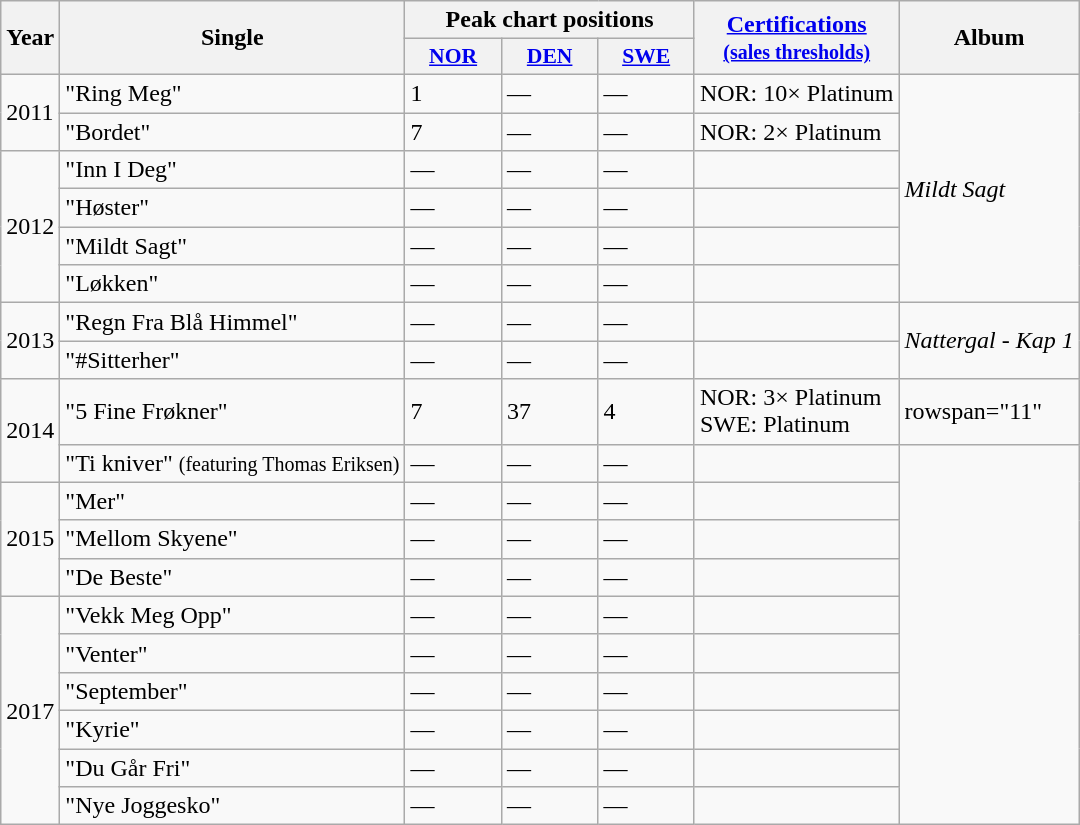<table class="wikitable plainrowheaders">
<tr>
<th scope="col" rowspan="2">Year</th>
<th scope="col" rowspan="2">Single</th>
<th scope="col" colspan="3">Peak chart positions</th>
<th scope="col" rowspan="2"><a href='#'>Certifications</a><br><small><a href='#'>(sales thresholds)</a></small></th>
<th scope="col" rowspan="2">Album</th>
</tr>
<tr>
<th scope="col" style="width:4em;font-size:90%;"><a href='#'>NOR</a><br></th>
<th scope="col" style="width:4em;font-size:90%;"><a href='#'>DEN</a></th>
<th scope="col" style="width:4em;font-size:90%;"><a href='#'>SWE</a></th>
</tr>
<tr>
<td rowspan="2">2011</td>
<td>"Ring Meg"</td>
<td>1</td>
<td>—</td>
<td>—</td>
<td>NOR: 10× Platinum</td>
<td rowspan="6"><em>Mildt Sagt</em></td>
</tr>
<tr>
<td>"Bordet"</td>
<td>7</td>
<td>—</td>
<td>—</td>
<td>NOR: 2× Platinum</td>
</tr>
<tr>
<td rowspan="4">2012</td>
<td>"Inn I Deg"</td>
<td>—</td>
<td>—</td>
<td>—</td>
<td></td>
</tr>
<tr>
<td>"Høster"</td>
<td>—</td>
<td>—</td>
<td>—</td>
<td></td>
</tr>
<tr>
<td>"Mildt Sagt"</td>
<td>—</td>
<td>—</td>
<td>—</td>
<td></td>
</tr>
<tr>
<td>"Løkken"</td>
<td>—</td>
<td>—</td>
<td>—</td>
<td></td>
</tr>
<tr>
<td rowspan="2">2013</td>
<td>"Regn Fra Blå Himmel"</td>
<td>—</td>
<td>—</td>
<td>—</td>
<td></td>
<td rowspan="2"><em>Nattergal - Kap 1</em></td>
</tr>
<tr>
<td>"#Sitterher"</td>
<td>—</td>
<td>—</td>
<td>—</td>
<td></td>
</tr>
<tr>
<td rowspan="2">2014</td>
<td>"5 Fine Frøkner"</td>
<td>7</td>
<td>37<br></td>
<td>4<br></td>
<td>NOR: 3× Platinum<br>SWE: Platinum</td>
<td>rowspan="11" </td>
</tr>
<tr>
<td>"Ti kniver" <small>(featuring Thomas Eriksen)</small></td>
<td>—</td>
<td>—</td>
<td>—</td>
<td></td>
</tr>
<tr>
<td rowspan="3">2015</td>
<td>"Mer"</td>
<td>—</td>
<td>—</td>
<td>—</td>
<td></td>
</tr>
<tr>
<td>"Mellom Skyene"</td>
<td>—</td>
<td>—</td>
<td>—</td>
<td></td>
</tr>
<tr>
<td>"De Beste"</td>
<td>—</td>
<td>—</td>
<td>—</td>
<td></td>
</tr>
<tr>
<td rowspan="6">2017</td>
<td>"Vekk Meg Opp"</td>
<td>—</td>
<td>—</td>
<td>—</td>
<td></td>
</tr>
<tr>
<td>"Venter"</td>
<td>—</td>
<td>—</td>
<td>—</td>
<td></td>
</tr>
<tr>
<td>"September"</td>
<td>—</td>
<td>—</td>
<td>—</td>
<td></td>
</tr>
<tr>
<td>"Kyrie"</td>
<td>—</td>
<td>—</td>
<td>—</td>
<td></td>
</tr>
<tr>
<td>"Du Går Fri"</td>
<td>—</td>
<td>—</td>
<td>—</td>
<td></td>
</tr>
<tr>
<td>"Nye Joggesko"</td>
<td>—</td>
<td>—</td>
<td>—</td>
<td></td>
</tr>
</table>
